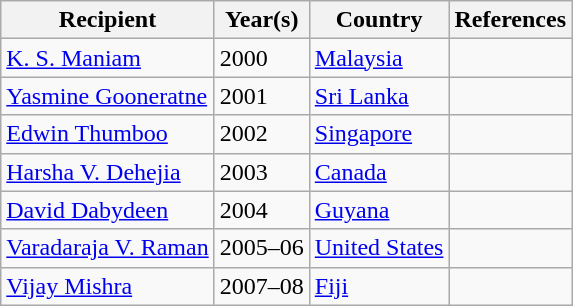<table class="wikitable sortable">
<tr>
<th>Recipient</th>
<th>Year(s)</th>
<th>Country</th>
<th>References</th>
</tr>
<tr>
<td><a href='#'>K. S. Maniam</a></td>
<td>2000</td>
<td><a href='#'>Malaysia</a></td>
<td></td>
</tr>
<tr>
<td><a href='#'>Yasmine Gooneratne</a></td>
<td>2001</td>
<td><a href='#'>Sri Lanka</a></td>
<td></td>
</tr>
<tr>
<td><a href='#'>Edwin Thumboo</a></td>
<td>2002</td>
<td><a href='#'>Singapore</a></td>
<td></td>
</tr>
<tr>
<td><a href='#'>Harsha V. Dehejia</a></td>
<td>2003</td>
<td><a href='#'>Canada</a></td>
<td></td>
</tr>
<tr>
<td><a href='#'>David Dabydeen</a></td>
<td>2004</td>
<td><a href='#'>Guyana</a></td>
<td></td>
</tr>
<tr>
<td><a href='#'>Varadaraja V. Raman</a></td>
<td>2005–06</td>
<td><a href='#'>United States</a></td>
<td></td>
</tr>
<tr>
<td><a href='#'>Vijay Mishra</a></td>
<td>2007–08</td>
<td><a href='#'>Fiji</a></td>
<td></td>
</tr>
</table>
